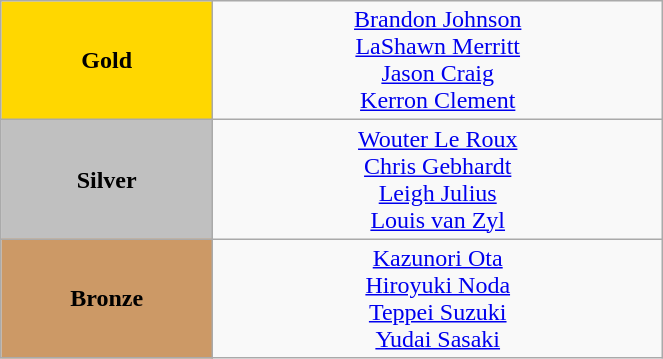<table class="wikitable" style="text-align:center; " width="35%">
<tr>
<td bgcolor="gold"><strong>Gold</strong></td>
<td><a href='#'>Brandon Johnson</a><br><a href='#'>LaShawn Merritt</a><br><a href='#'>Jason Craig</a><br><a href='#'>Kerron Clement</a><br>  <small><em></em></small></td>
</tr>
<tr>
<td bgcolor="silver"><strong>Silver</strong></td>
<td><a href='#'>Wouter Le Roux</a><br><a href='#'>Chris Gebhardt</a><br><a href='#'>Leigh Julius</a><br><a href='#'>Louis van Zyl</a><br>  <small><em></em></small></td>
</tr>
<tr>
<td bgcolor="CC9966"><strong>Bronze</strong></td>
<td><a href='#'>Kazunori Ota</a><br><a href='#'>Hiroyuki Noda</a><br><a href='#'>Teppei Suzuki</a><br><a href='#'>Yudai Sasaki</a><br>  <small><em></em></small></td>
</tr>
</table>
